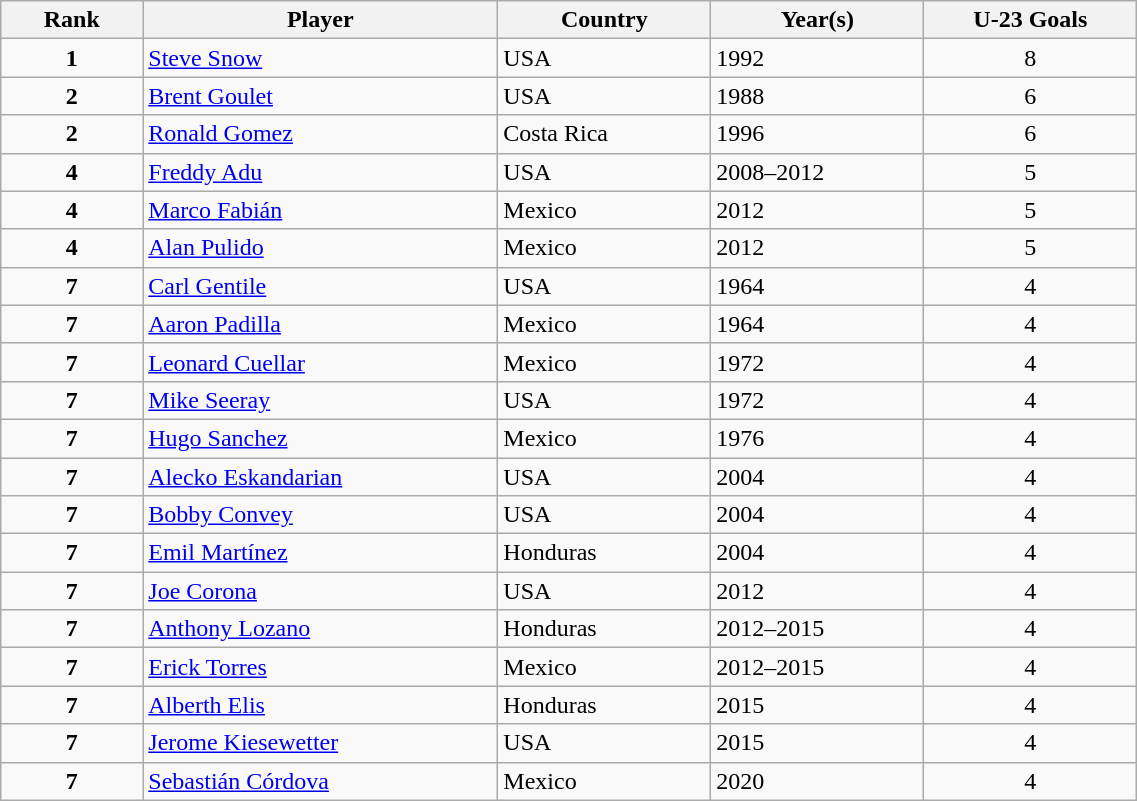<table class="wikitable" width=60%>
<tr>
<th width = 10%>Rank</th>
<th width = 25%>Player</th>
<th width = 15%>Country</th>
<th width = 15%>Year(s)</th>
<th width = 15%>U-23 Goals</th>
</tr>
<tr>
<td align=center><strong>1</strong></td>
<td><a href='#'>Steve Snow</a></td>
<td> USA</td>
<td>1992</td>
<td align=center>8</td>
</tr>
<tr>
<td align=center><strong>2</strong></td>
<td><a href='#'>Brent Goulet</a></td>
<td> USA</td>
<td>1988</td>
<td align=center>6</td>
</tr>
<tr>
<td align=center><strong>2</strong></td>
<td><a href='#'>Ronald Gomez</a></td>
<td> Costa Rica</td>
<td>1996</td>
<td align=center>6</td>
</tr>
<tr>
<td align=center><strong>4</strong></td>
<td><a href='#'>Freddy Adu</a></td>
<td> USA</td>
<td>2008–2012</td>
<td align=center>5</td>
</tr>
<tr>
<td align=center><strong>4</strong></td>
<td><a href='#'>Marco Fabián</a></td>
<td> Mexico</td>
<td>2012</td>
<td align=center>5</td>
</tr>
<tr>
<td align=center><strong>4</strong></td>
<td><a href='#'>Alan Pulido</a></td>
<td> Mexico</td>
<td>2012</td>
<td align=center>5</td>
</tr>
<tr>
<td align=center><strong>7</strong></td>
<td><a href='#'>Carl Gentile</a></td>
<td> USA</td>
<td>1964</td>
<td align=center>4</td>
</tr>
<tr>
<td align=center><strong>7</strong></td>
<td><a href='#'>Aaron Padilla</a></td>
<td> Mexico</td>
<td>1964</td>
<td align=center>4</td>
</tr>
<tr>
<td align=center><strong>7</strong></td>
<td><a href='#'>Leonard Cuellar</a></td>
<td> Mexico</td>
<td>1972</td>
<td align=center>4</td>
</tr>
<tr>
<td align=center><strong>7</strong></td>
<td><a href='#'>Mike Seeray</a></td>
<td> USA</td>
<td>1972</td>
<td align=center>4</td>
</tr>
<tr>
<td align=center><strong>7</strong></td>
<td><a href='#'>Hugo Sanchez</a></td>
<td> Mexico</td>
<td>1976</td>
<td align=center>4</td>
</tr>
<tr>
<td align=center><strong>7</strong></td>
<td><a href='#'>Alecko Eskandarian</a></td>
<td> USA</td>
<td>2004</td>
<td align=center>4</td>
</tr>
<tr>
<td align=center><strong>7</strong></td>
<td><a href='#'>Bobby Convey</a></td>
<td> USA</td>
<td>2004</td>
<td align=center>4</td>
</tr>
<tr>
<td align=center><strong>7</strong></td>
<td><a href='#'>Emil Martínez</a></td>
<td> Honduras</td>
<td>2004</td>
<td align=center>4</td>
</tr>
<tr>
<td align=center><strong>7</strong></td>
<td><a href='#'>Joe Corona</a></td>
<td> USA</td>
<td>2012</td>
<td align=center>4</td>
</tr>
<tr>
<td align=center><strong>7</strong></td>
<td><a href='#'>Anthony Lozano</a></td>
<td> Honduras</td>
<td>2012–2015</td>
<td align=center>4</td>
</tr>
<tr>
<td align=center><strong>7</strong></td>
<td><a href='#'>Erick Torres</a></td>
<td> Mexico</td>
<td>2012–2015</td>
<td align=center>4</td>
</tr>
<tr>
<td align=center><strong>7</strong></td>
<td><a href='#'>Alberth Elis</a></td>
<td> Honduras</td>
<td>2015</td>
<td align=center>4</td>
</tr>
<tr>
<td align=center><strong>7</strong></td>
<td><a href='#'>Jerome Kiesewetter</a></td>
<td> USA</td>
<td>2015</td>
<td align=center>4</td>
</tr>
<tr>
<td align=center><strong>7</strong></td>
<td><a href='#'>Sebastián Córdova</a></td>
<td> Mexico</td>
<td>2020</td>
<td align=center>4</td>
</tr>
</table>
